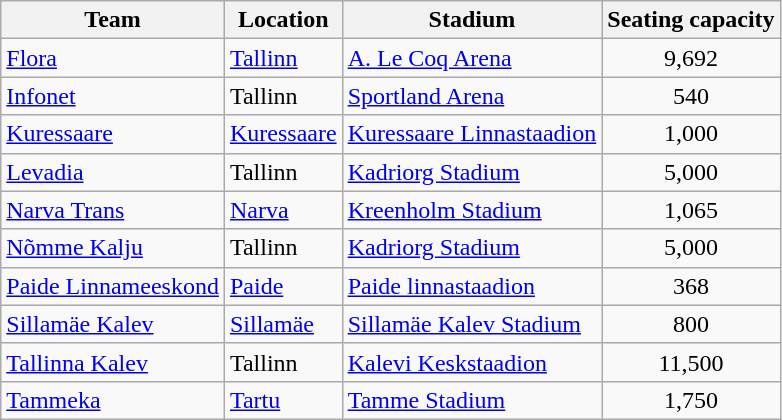<table class="wikitable sortable">
<tr>
<th>Team</th>
<th>Location</th>
<th>Stadium</th>
<th>Seating capacity</th>
</tr>
<tr>
<td><a href='#'>Flora</a></td>
<td><a href='#'>Tallinn</a></td>
<td><a href='#'>A. Le Coq Arena</a></td>
<td align="center">9,692</td>
</tr>
<tr>
<td><a href='#'>Infonet</a></td>
<td>Tallinn</td>
<td><a href='#'>Sportland Arena</a></td>
<td align="center">540</td>
</tr>
<tr>
<td><a href='#'>Kuressaare</a></td>
<td><a href='#'>Kuressaare</a></td>
<td><a href='#'>Kuressaare Linnastaadion</a></td>
<td align="center">1,000</td>
</tr>
<tr>
<td><a href='#'>Levadia</a></td>
<td>Tallinn</td>
<td><a href='#'>Kadriorg Stadium</a></td>
<td align="center">5,000</td>
</tr>
<tr>
<td><a href='#'>Narva Trans</a></td>
<td><a href='#'>Narva</a></td>
<td><a href='#'>Kreenholm Stadium</a></td>
<td align="center">1,065</td>
</tr>
<tr>
<td><a href='#'>Nõmme Kalju</a></td>
<td>Tallinn</td>
<td><a href='#'>Kadriorg Stadium</a></td>
<td align="center">5,000</td>
</tr>
<tr>
<td><a href='#'>Paide Linnameeskond</a></td>
<td><a href='#'>Paide</a></td>
<td><a href='#'>Paide linnastaadion</a></td>
<td align="center">368</td>
</tr>
<tr>
<td><a href='#'>Sillamäe Kalev</a></td>
<td><a href='#'>Sillamäe</a></td>
<td><a href='#'>Sillamäe Kalev Stadium</a></td>
<td align="center">800</td>
</tr>
<tr>
<td><a href='#'>Tallinna Kalev</a></td>
<td>Tallinn</td>
<td><a href='#'>Kalevi Keskstaadion</a></td>
<td align="center">11,500</td>
</tr>
<tr>
<td><a href='#'>Tammeka</a></td>
<td><a href='#'>Tartu</a></td>
<td><a href='#'>Tamme Stadium</a></td>
<td align="center">1,750</td>
</tr>
</table>
